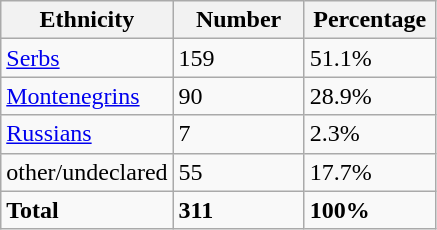<table class="wikitable">
<tr>
<th width="100px">Ethnicity</th>
<th width="80px">Number</th>
<th width="80px">Percentage</th>
</tr>
<tr>
<td><a href='#'>Serbs</a></td>
<td>159</td>
<td>51.1%</td>
</tr>
<tr>
<td><a href='#'>Montenegrins</a></td>
<td>90</td>
<td>28.9%</td>
</tr>
<tr>
<td><a href='#'>Russians</a></td>
<td>7</td>
<td>2.3%</td>
</tr>
<tr>
<td>other/undeclared</td>
<td>55</td>
<td>17.7%</td>
</tr>
<tr>
<td><strong>Total</strong></td>
<td><strong>311</strong></td>
<td><strong>100%</strong></td>
</tr>
</table>
